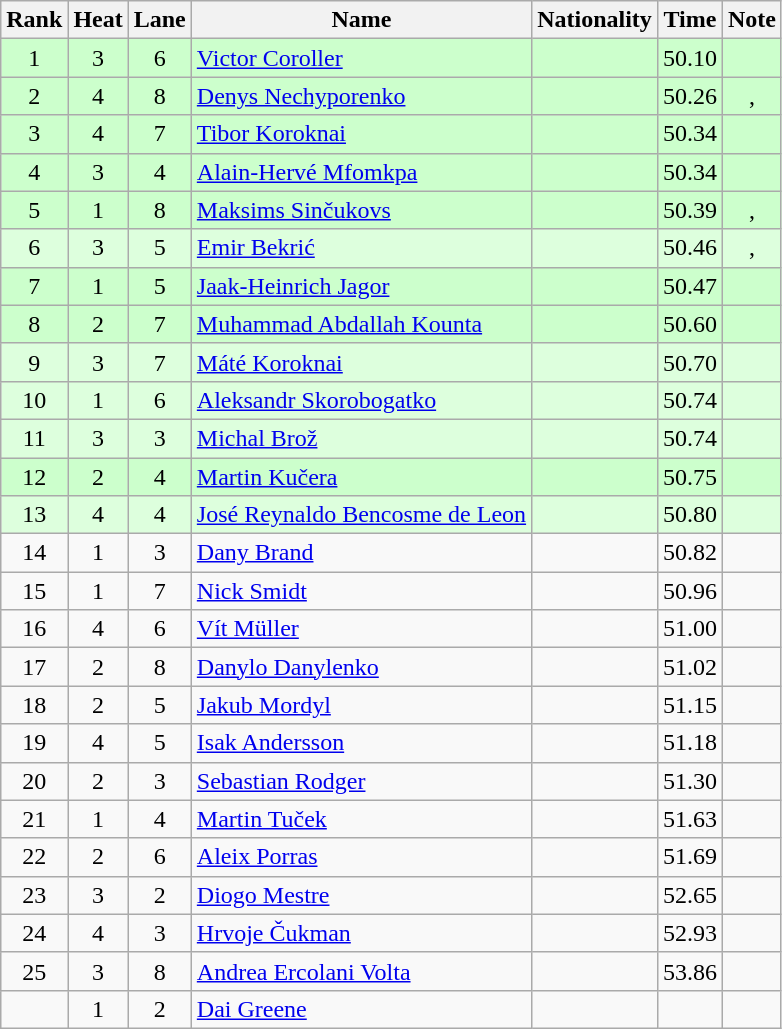<table class="wikitable sortable" style="text-align:center">
<tr>
<th>Rank</th>
<th>Heat</th>
<th>Lane</th>
<th>Name</th>
<th>Nationality</th>
<th>Time</th>
<th>Note</th>
</tr>
<tr bgcolor=ccffcc>
<td>1</td>
<td>3</td>
<td>6</td>
<td align=left><a href='#'>Victor Coroller</a></td>
<td align=left></td>
<td>50.10</td>
<td></td>
</tr>
<tr bgcolor=ccffcc>
<td>2</td>
<td>4</td>
<td>8</td>
<td align=left><a href='#'>Denys Nechyporenko</a></td>
<td align=left></td>
<td>50.26</td>
<td>, </td>
</tr>
<tr bgcolor=ccffcc>
<td>3</td>
<td>4</td>
<td>7</td>
<td align=left><a href='#'>Tibor Koroknai</a></td>
<td align=left></td>
<td>50.34</td>
<td></td>
</tr>
<tr bgcolor=ccffcc>
<td>4</td>
<td>3</td>
<td>4</td>
<td align=left><a href='#'>Alain-Hervé Mfomkpa</a></td>
<td align=left></td>
<td>50.34</td>
<td></td>
</tr>
<tr bgcolor=ccffcc>
<td>5</td>
<td>1</td>
<td>8</td>
<td align=left><a href='#'>Maksims Sinčukovs</a></td>
<td align=left></td>
<td>50.39</td>
<td>, </td>
</tr>
<tr bgcolor=ddffdd>
<td>6</td>
<td>3</td>
<td>5</td>
<td align=left><a href='#'>Emir Bekrić</a></td>
<td align=left></td>
<td>50.46</td>
<td>, </td>
</tr>
<tr bgcolor=ccffcc>
<td>7</td>
<td>1</td>
<td>5</td>
<td align=left><a href='#'>Jaak-Heinrich Jagor</a></td>
<td align=left></td>
<td>50.47</td>
<td></td>
</tr>
<tr bgcolor=ccffcc>
<td>8</td>
<td>2</td>
<td>7</td>
<td align=left><a href='#'>Muhammad Abdallah Kounta</a></td>
<td align=left></td>
<td>50.60</td>
<td></td>
</tr>
<tr bgcolor=ddffdd>
<td>9</td>
<td>3</td>
<td>7</td>
<td align=left><a href='#'>Máté Koroknai</a></td>
<td align=left></td>
<td>50.70</td>
<td></td>
</tr>
<tr bgcolor=ddffdd>
<td>10</td>
<td>1</td>
<td>6</td>
<td align=left><a href='#'>Aleksandr Skorobogatko</a></td>
<td align=left></td>
<td>50.74</td>
<td></td>
</tr>
<tr bgcolor=ddffdd>
<td>11</td>
<td>3</td>
<td>3</td>
<td align=left><a href='#'>Michal Brož</a></td>
<td align=left></td>
<td>50.74</td>
<td></td>
</tr>
<tr bgcolor=ccffcc>
<td>12</td>
<td>2</td>
<td>4</td>
<td align=left><a href='#'>Martin Kučera</a></td>
<td align=left></td>
<td>50.75</td>
<td></td>
</tr>
<tr bgcolor=ddffdd>
<td>13</td>
<td>4</td>
<td>4</td>
<td align=left><a href='#'>José Reynaldo Bencosme de Leon</a></td>
<td align=left></td>
<td>50.80</td>
<td></td>
</tr>
<tr>
<td>14</td>
<td>1</td>
<td>3</td>
<td align=left><a href='#'>Dany Brand</a></td>
<td align=left></td>
<td>50.82</td>
<td></td>
</tr>
<tr>
<td>15</td>
<td>1</td>
<td>7</td>
<td align=left><a href='#'>Nick Smidt</a></td>
<td align=left></td>
<td>50.96</td>
<td></td>
</tr>
<tr>
<td>16</td>
<td>4</td>
<td>6</td>
<td align=left><a href='#'>Vít Müller</a></td>
<td align=left></td>
<td>51.00</td>
<td></td>
</tr>
<tr>
<td>17</td>
<td>2</td>
<td>8</td>
<td align=left><a href='#'>Danylo Danylenko</a></td>
<td align=left></td>
<td>51.02</td>
<td></td>
</tr>
<tr>
<td>18</td>
<td>2</td>
<td>5</td>
<td align=left><a href='#'>Jakub Mordyl</a></td>
<td align=left></td>
<td>51.15</td>
<td></td>
</tr>
<tr>
<td>19</td>
<td>4</td>
<td>5</td>
<td align=left><a href='#'>Isak Andersson</a></td>
<td align=left></td>
<td>51.18</td>
<td></td>
</tr>
<tr>
<td>20</td>
<td>2</td>
<td>3</td>
<td align=left><a href='#'>Sebastian Rodger</a></td>
<td align=left></td>
<td>51.30</td>
<td></td>
</tr>
<tr>
<td>21</td>
<td>1</td>
<td>4</td>
<td align=left><a href='#'>Martin Tuček</a></td>
<td align=left></td>
<td>51.63</td>
<td></td>
</tr>
<tr>
<td>22</td>
<td>2</td>
<td>6</td>
<td align=left><a href='#'>Aleix Porras</a></td>
<td align=left></td>
<td>51.69</td>
<td></td>
</tr>
<tr>
<td>23</td>
<td>3</td>
<td>2</td>
<td align=left><a href='#'>Diogo Mestre</a></td>
<td align=left></td>
<td>52.65</td>
<td></td>
</tr>
<tr>
<td>24</td>
<td>4</td>
<td>3</td>
<td align=left><a href='#'>Hrvoje Čukman</a></td>
<td align=left></td>
<td>52.93</td>
<td></td>
</tr>
<tr>
<td>25</td>
<td>3</td>
<td>8</td>
<td align=left><a href='#'>Andrea Ercolani Volta</a></td>
<td align=left></td>
<td>53.86</td>
<td></td>
</tr>
<tr>
<td></td>
<td>1</td>
<td>2</td>
<td align=left><a href='#'>Dai Greene</a></td>
<td align=left></td>
<td></td>
<td></td>
</tr>
</table>
